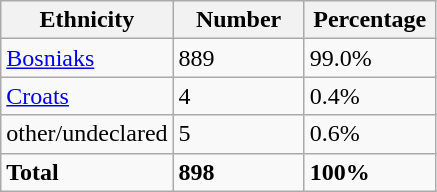<table class="wikitable">
<tr>
<th width="100px">Ethnicity</th>
<th width="80px">Number</th>
<th width="80px">Percentage</th>
</tr>
<tr>
<td><a href='#'>Bosniaks</a></td>
<td>889</td>
<td>99.0%</td>
</tr>
<tr>
<td><a href='#'>Croats</a></td>
<td>4</td>
<td>0.4%</td>
</tr>
<tr>
<td>other/undeclared</td>
<td>5</td>
<td>0.6%</td>
</tr>
<tr>
<td><strong>Total</strong></td>
<td><strong>898</strong></td>
<td><strong>100%</strong></td>
</tr>
</table>
